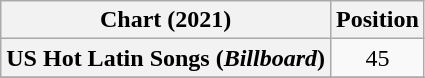<table class="wikitable plainrowheaders" style="text-align:center">
<tr>
<th scope="col">Chart (2021)</th>
<th scope="col">Position</th>
</tr>
<tr>
<th scope="row">US Hot Latin Songs (<em>Billboard</em>)</th>
<td>45</td>
</tr>
<tr>
</tr>
</table>
